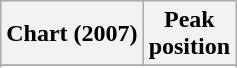<table class="wikitable sortable plainrowheaders">
<tr>
<th>Chart (2007)</th>
<th>Peak<br>position</th>
</tr>
<tr>
</tr>
<tr>
</tr>
</table>
